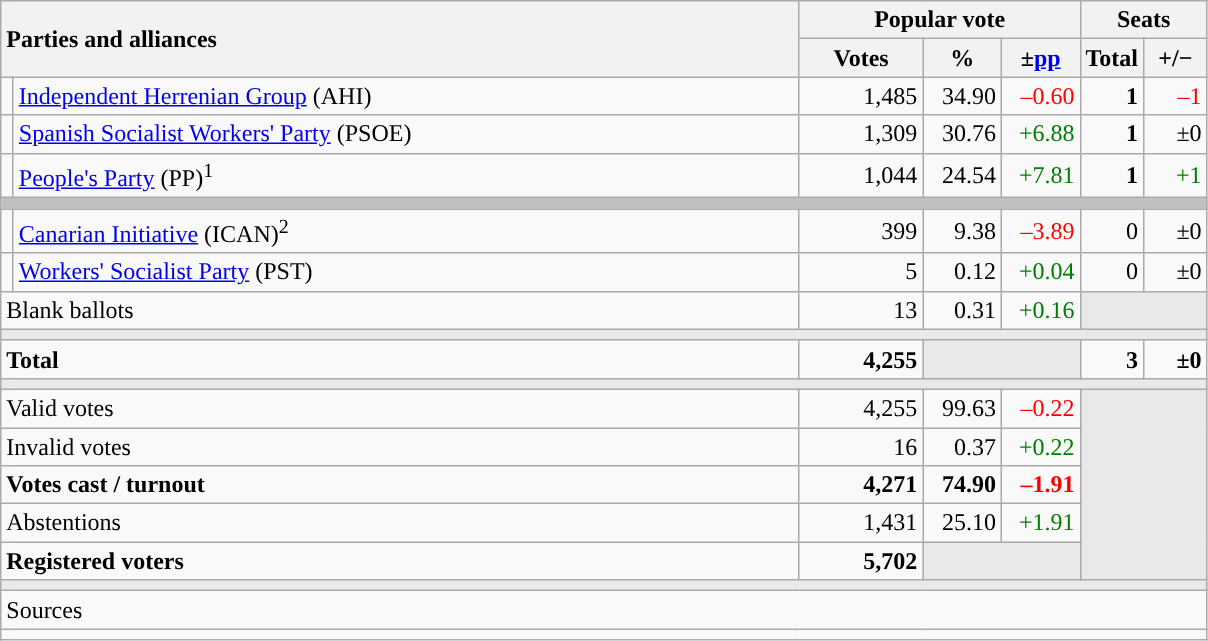<table class="wikitable" style="text-align:right;">
<tr>
<th style="text-align:left;" rowspan="2" colspan="2" width="525">Parties and alliances</th>
<th colspan="3">Popular vote</th>
<th colspan="2">Seats</th>
</tr>
<tr>
<th width="75">Votes</th>
<th width="45">%</th>
<th width="45">±<a href='#'>pp</a></th>
<th width="35">Total</th>
<th width="35">+/−</th>
</tr>
<tr>
<td width="1" style="color:inherit;background:"></td>
<td align="left"><a href='#'>Independent Herrenian Group</a> (AHI)</td>
<td>1,485</td>
<td>34.90</td>
<td style="color:red;">–0.60</td>
<td><strong>1</strong></td>
<td style="color:red;">–1</td>
</tr>
<tr>
<td style="color:inherit;background:"></td>
<td align="left"><a href='#'>Spanish Socialist Workers' Party</a> (PSOE)</td>
<td>1,309</td>
<td>30.76</td>
<td style="color:green;">+6.88</td>
<td><strong>1</strong></td>
<td>±0</td>
</tr>
<tr>
<td style="color:inherit;background:"></td>
<td align="left"><a href='#'>People's Party</a> (PP)<sup>1</sup></td>
<td>1,044</td>
<td>24.54</td>
<td style="color:green;">+7.81</td>
<td><strong>1</strong></td>
<td style="color:green;">+1</td>
</tr>
<tr>
<td colspan="7" bgcolor="#C0C0C0"></td>
</tr>
<tr>
<td style="color:inherit;background:"></td>
<td align="left"><a href='#'>Canarian Initiative</a> (ICAN)<sup>2</sup></td>
<td>399</td>
<td>9.38</td>
<td style="color:red;">–3.89</td>
<td>0</td>
<td>±0</td>
</tr>
<tr>
<td style="color:inherit;background:"></td>
<td align="left"><a href='#'>Workers' Socialist Party</a> (PST)</td>
<td>5</td>
<td>0.12</td>
<td style="color:green;">+0.04</td>
<td>0</td>
<td>±0</td>
</tr>
<tr>
<td align="left" colspan="2">Blank ballots</td>
<td>13</td>
<td>0.31</td>
<td style="color:green;">+0.16</td>
<td bgcolor="#E9E9E9" colspan="2"></td>
</tr>
<tr>
<td colspan="7" bgcolor="#E9E9E9"></td>
</tr>
<tr style="font-weight:bold;">
<td align="left" colspan="2">Total</td>
<td>4,255</td>
<td bgcolor="#E9E9E9" colspan="2"></td>
<td>3</td>
<td>±0</td>
</tr>
<tr>
<td colspan="7" bgcolor="#E9E9E9"></td>
</tr>
<tr>
<td align="left" colspan="2">Valid votes</td>
<td>4,255</td>
<td>99.63</td>
<td style="color:red;">–0.22</td>
<td bgcolor="#E9E9E9" colspan="2" rowspan="5"></td>
</tr>
<tr>
<td align="left" colspan="2">Invalid votes</td>
<td>16</td>
<td>0.37</td>
<td style="color:green;">+0.22</td>
</tr>
<tr style="font-weight:bold;">
<td align="left" colspan="2">Votes cast / turnout</td>
<td>4,271</td>
<td>74.90</td>
<td style="color:red;">–1.91</td>
</tr>
<tr>
<td align="left" colspan="2">Abstentions</td>
<td>1,431</td>
<td>25.10</td>
<td style="color:green;">+1.91</td>
</tr>
<tr style="font-weight:bold;">
<td align="left" colspan="2">Registered voters</td>
<td>5,702</td>
<td bgcolor="#E9E9E9" colspan="2"></td>
</tr>
<tr>
<td colspan="7" bgcolor="#E9E9E9"></td>
</tr>
<tr>
<td align="left" colspan="7">Sources</td>
</tr>
<tr>
<td colspan="7" style="text-align:left; max-width:790px;"></td>
</tr>
</table>
